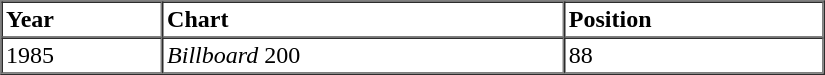<table border=1 cellspacing=0 cellpadding=2 width="550px">
<tr>
<th align="left">Year</th>
<th align="left">Chart</th>
<th align="left">Position</th>
</tr>
<tr>
<td align="left">1985</td>
<td align="left"><em>Billboard</em> 200</td>
<td align="left">88</td>
</tr>
<tr>
</tr>
</table>
